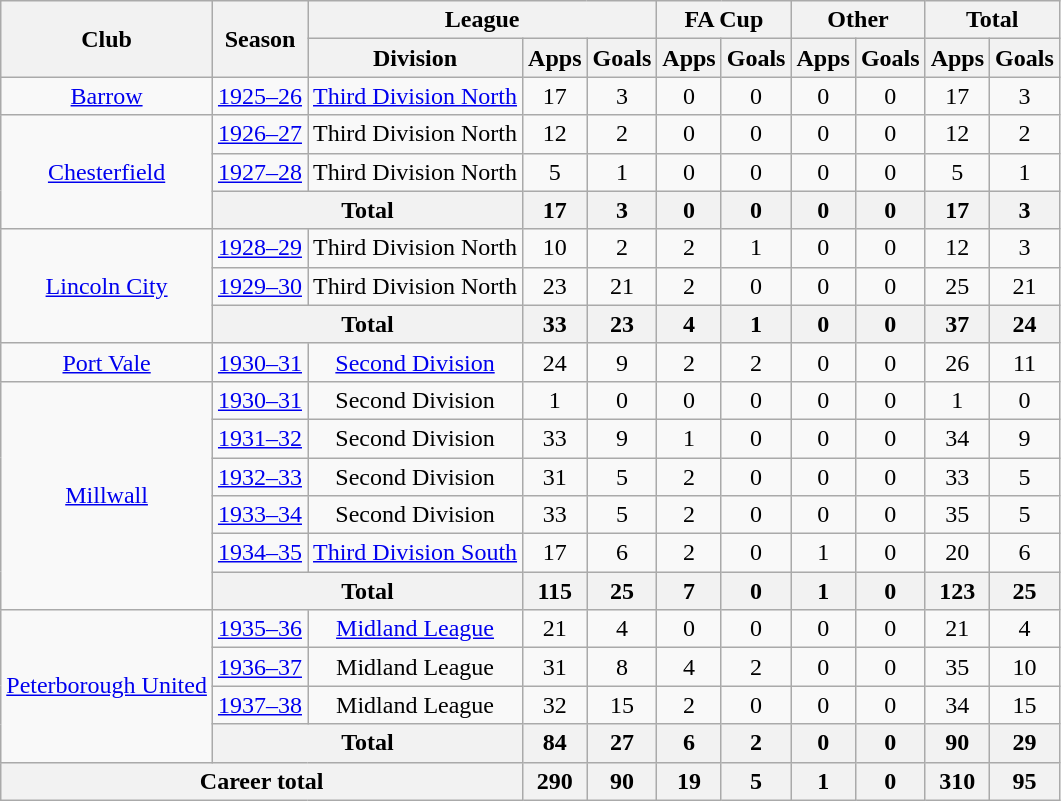<table class="wikitable" style="text-align: center;">
<tr>
<th rowspan="2">Club</th>
<th rowspan="2">Season</th>
<th colspan="3">League</th>
<th colspan="2">FA Cup</th>
<th colspan="2">Other</th>
<th colspan="2">Total</th>
</tr>
<tr>
<th>Division</th>
<th>Apps</th>
<th>Goals</th>
<th>Apps</th>
<th>Goals</th>
<th>Apps</th>
<th>Goals</th>
<th>Apps</th>
<th>Goals</th>
</tr>
<tr>
<td><a href='#'>Barrow</a></td>
<td><a href='#'>1925–26</a></td>
<td><a href='#'>Third Division North</a></td>
<td>17</td>
<td>3</td>
<td>0</td>
<td>0</td>
<td>0</td>
<td>0</td>
<td>17</td>
<td>3</td>
</tr>
<tr>
<td rowspan="3"><a href='#'>Chesterfield</a></td>
<td><a href='#'>1926–27</a></td>
<td>Third Division North</td>
<td>12</td>
<td>2</td>
<td>0</td>
<td>0</td>
<td>0</td>
<td>0</td>
<td>12</td>
<td>2</td>
</tr>
<tr>
<td><a href='#'>1927–28</a></td>
<td>Third Division North</td>
<td>5</td>
<td>1</td>
<td>0</td>
<td>0</td>
<td>0</td>
<td>0</td>
<td>5</td>
<td>1</td>
</tr>
<tr>
<th colspan="2">Total</th>
<th>17</th>
<th>3</th>
<th>0</th>
<th>0</th>
<th>0</th>
<th>0</th>
<th>17</th>
<th>3</th>
</tr>
<tr>
<td rowspan="3"><a href='#'>Lincoln City</a></td>
<td><a href='#'>1928–29</a></td>
<td>Third Division North</td>
<td>10</td>
<td>2</td>
<td>2</td>
<td>1</td>
<td>0</td>
<td>0</td>
<td>12</td>
<td>3</td>
</tr>
<tr>
<td><a href='#'>1929–30</a></td>
<td>Third Division North</td>
<td>23</td>
<td>21</td>
<td>2</td>
<td>0</td>
<td>0</td>
<td>0</td>
<td>25</td>
<td>21</td>
</tr>
<tr>
<th colspan="2">Total</th>
<th>33</th>
<th>23</th>
<th>4</th>
<th>1</th>
<th>0</th>
<th>0</th>
<th>37</th>
<th>24</th>
</tr>
<tr>
<td><a href='#'>Port Vale</a></td>
<td><a href='#'>1930–31</a></td>
<td><a href='#'>Second Division</a></td>
<td>24</td>
<td>9</td>
<td>2</td>
<td>2</td>
<td>0</td>
<td>0</td>
<td>26</td>
<td>11</td>
</tr>
<tr>
<td rowspan="6"><a href='#'>Millwall</a></td>
<td><a href='#'>1930–31</a></td>
<td>Second Division</td>
<td>1</td>
<td>0</td>
<td>0</td>
<td>0</td>
<td>0</td>
<td>0</td>
<td>1</td>
<td>0</td>
</tr>
<tr>
<td><a href='#'>1931–32</a></td>
<td>Second Division</td>
<td>33</td>
<td>9</td>
<td>1</td>
<td>0</td>
<td>0</td>
<td>0</td>
<td>34</td>
<td>9</td>
</tr>
<tr>
<td><a href='#'>1932–33</a></td>
<td>Second Division</td>
<td>31</td>
<td>5</td>
<td>2</td>
<td>0</td>
<td>0</td>
<td>0</td>
<td>33</td>
<td>5</td>
</tr>
<tr>
<td><a href='#'>1933–34</a></td>
<td>Second Division</td>
<td>33</td>
<td>5</td>
<td>2</td>
<td>0</td>
<td>0</td>
<td>0</td>
<td>35</td>
<td>5</td>
</tr>
<tr>
<td><a href='#'>1934–35</a></td>
<td><a href='#'>Third Division South</a></td>
<td>17</td>
<td>6</td>
<td>2</td>
<td>0</td>
<td>1</td>
<td>0</td>
<td>20</td>
<td>6</td>
</tr>
<tr>
<th colspan="2">Total</th>
<th>115</th>
<th>25</th>
<th>7</th>
<th>0</th>
<th>1</th>
<th>0</th>
<th>123</th>
<th>25</th>
</tr>
<tr>
<td rowspan="4"><a href='#'>Peterborough United</a></td>
<td><a href='#'>1935–36</a></td>
<td><a href='#'>Midland League</a></td>
<td>21</td>
<td>4</td>
<td>0</td>
<td>0</td>
<td>0</td>
<td>0</td>
<td>21</td>
<td>4</td>
</tr>
<tr>
<td><a href='#'>1936–37</a></td>
<td>Midland League</td>
<td>31</td>
<td>8</td>
<td>4</td>
<td>2</td>
<td>0</td>
<td>0</td>
<td>35</td>
<td>10</td>
</tr>
<tr>
<td><a href='#'>1937–38</a></td>
<td>Midland League</td>
<td>32</td>
<td>15</td>
<td>2</td>
<td>0</td>
<td>0</td>
<td>0</td>
<td>34</td>
<td>15</td>
</tr>
<tr>
<th colspan="2">Total</th>
<th>84</th>
<th>27</th>
<th>6</th>
<th>2</th>
<th>0</th>
<th>0</th>
<th>90</th>
<th>29</th>
</tr>
<tr>
<th colspan="3">Career total</th>
<th>290</th>
<th>90</th>
<th>19</th>
<th>5</th>
<th>1</th>
<th>0</th>
<th>310</th>
<th>95</th>
</tr>
</table>
